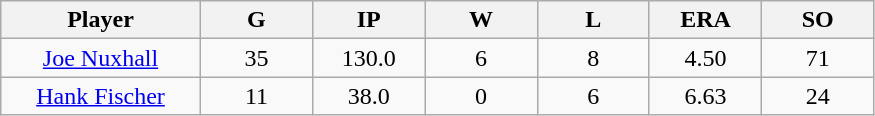<table class="wikitable sortable">
<tr>
<th bgcolor="#DDDDFF" width="16%">Player</th>
<th bgcolor="#DDDDFF" width="9%">G</th>
<th bgcolor="#DDDDFF" width="9%">IP</th>
<th bgcolor="#DDDDFF" width="9%">W</th>
<th bgcolor="#DDDDFF" width="9%">L</th>
<th bgcolor="#DDDDFF" width="9%">ERA</th>
<th bgcolor="#DDDDFF" width="9%">SO</th>
</tr>
<tr align="center">
<td><a href='#'>Joe Nuxhall</a></td>
<td>35</td>
<td>130.0</td>
<td>6</td>
<td>8</td>
<td>4.50</td>
<td>71</td>
</tr>
<tr align="center">
<td><a href='#'>Hank Fischer</a></td>
<td>11</td>
<td>38.0</td>
<td>0</td>
<td>6</td>
<td>6.63</td>
<td>24</td>
</tr>
</table>
